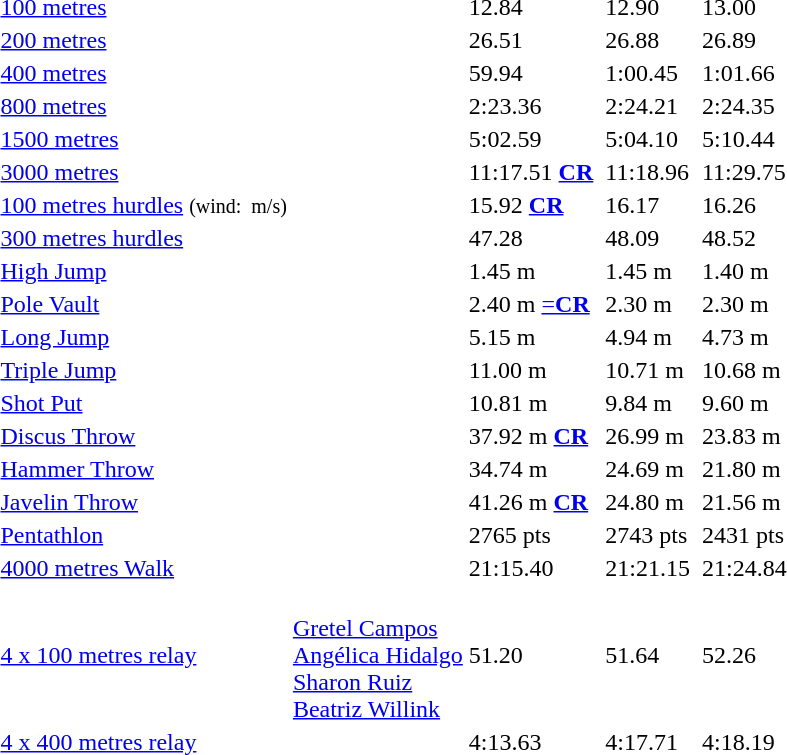<table>
<tr>
<td><a href='#'>100 metres</a></td>
<td></td>
<td>12.84</td>
<td></td>
<td>12.90</td>
<td></td>
<td>13.00</td>
</tr>
<tr>
<td><a href='#'>200 metres</a></td>
<td></td>
<td>26.51</td>
<td></td>
<td>26.88</td>
<td></td>
<td>26.89</td>
</tr>
<tr>
<td><a href='#'>400 metres</a></td>
<td></td>
<td>59.94</td>
<td></td>
<td>1:00.45</td>
<td></td>
<td>1:01.66</td>
</tr>
<tr>
<td><a href='#'>800 metres</a></td>
<td></td>
<td>2:23.36</td>
<td></td>
<td>2:24.21</td>
<td></td>
<td>2:24.35</td>
</tr>
<tr>
<td><a href='#'>1500 metres</a></td>
<td></td>
<td>5:02.59</td>
<td></td>
<td>5:04.10</td>
<td></td>
<td>5:10.44</td>
</tr>
<tr>
<td><a href='#'>3000 metres</a></td>
<td></td>
<td>11:17.51 <strong><a href='#'>CR</a></strong></td>
<td></td>
<td>11:18.96</td>
<td></td>
<td>11:29.75</td>
</tr>
<tr>
<td><a href='#'>100 metres hurdles</a> <small>(wind:  m/s)</small></td>
<td></td>
<td>15.92 <strong><a href='#'>CR</a></strong></td>
<td></td>
<td>16.17</td>
<td></td>
<td>16.26</td>
</tr>
<tr>
<td><a href='#'>300 metres hurdles</a></td>
<td></td>
<td>47.28</td>
<td></td>
<td>48.09</td>
<td></td>
<td>48.52</td>
</tr>
<tr>
<td><a href='#'>High Jump</a></td>
<td></td>
<td>1.45 m</td>
<td></td>
<td>1.45 m</td>
<td></td>
<td>1.40 m</td>
</tr>
<tr>
<td><a href='#'>Pole Vault</a></td>
<td></td>
<td>2.40 m <a href='#'>=<strong>CR</strong></a></td>
<td></td>
<td>2.30 m</td>
<td></td>
<td>2.30 m</td>
</tr>
<tr>
<td><a href='#'>Long Jump</a></td>
<td></td>
<td>5.15 m</td>
<td></td>
<td>4.94 m</td>
<td></td>
<td>4.73 m</td>
</tr>
<tr>
<td><a href='#'>Triple Jump</a></td>
<td></td>
<td>11.00 m</td>
<td></td>
<td>10.71 m</td>
<td></td>
<td>10.68 m</td>
</tr>
<tr>
<td><a href='#'>Shot Put</a></td>
<td></td>
<td>10.81 m</td>
<td></td>
<td>9.84 m</td>
<td></td>
<td>9.60 m</td>
</tr>
<tr>
<td><a href='#'>Discus Throw</a></td>
<td></td>
<td>37.92 m <strong><a href='#'>CR</a></strong></td>
<td></td>
<td>26.99 m</td>
<td></td>
<td>23.83 m</td>
</tr>
<tr>
<td><a href='#'>Hammer Throw</a></td>
<td></td>
<td>34.74 m</td>
<td></td>
<td>24.69 m</td>
<td></td>
<td>21.80 m</td>
</tr>
<tr>
<td><a href='#'>Javelin Throw</a></td>
<td></td>
<td>41.26 m <strong><a href='#'>CR</a></strong></td>
<td></td>
<td>24.80 m</td>
<td></td>
<td>21.56 m</td>
</tr>
<tr>
<td><a href='#'>Pentathlon</a></td>
<td></td>
<td>2765 pts</td>
<td></td>
<td>2743 pts</td>
<td></td>
<td>2431 pts</td>
</tr>
<tr>
<td><a href='#'>4000 metres Walk</a></td>
<td></td>
<td>21:15.40</td>
<td></td>
<td>21:21.15</td>
<td></td>
<td>21:24.84</td>
</tr>
<tr>
<td><a href='#'>4 x 100 metres relay</a></td>
<td> <br> <a href='#'>Gretel Campos</a> <br> <a href='#'>Angélica Hidalgo</a> <br> <a href='#'>Sharon Ruiz</a> <br> <a href='#'>Beatriz Willink</a></td>
<td>51.20</td>
<td></td>
<td>51.64</td>
<td></td>
<td>52.26</td>
</tr>
<tr>
<td><a href='#'>4 x 400 metres relay</a></td>
<td></td>
<td>4:13.63</td>
<td></td>
<td>4:17.71</td>
<td></td>
<td>4:18.19</td>
</tr>
</table>
